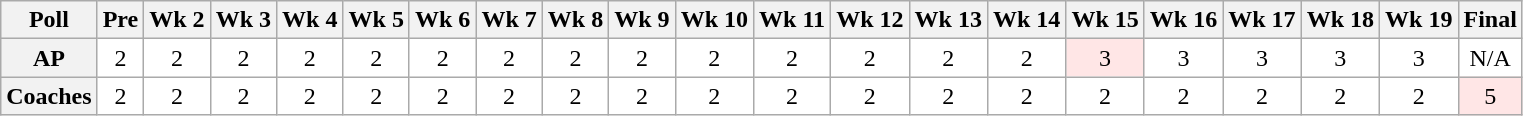<table class="wikitable" style="white-space:nowrap;">
<tr>
<th>Poll</th>
<th>Pre</th>
<th>Wk 2</th>
<th>Wk 3</th>
<th>Wk 4</th>
<th>Wk 5</th>
<th>Wk 6</th>
<th>Wk 7</th>
<th>Wk 8</th>
<th>Wk 9</th>
<th>Wk 10</th>
<th>Wk 11</th>
<th>Wk 12</th>
<th>Wk 13</th>
<th>Wk 14</th>
<th>Wk 15</th>
<th>Wk 16</th>
<th>Wk 17</th>
<th>Wk 18</th>
<th>Wk 19</th>
<th>Final</th>
</tr>
<tr style="text-align:center;">
<th>AP</th>
<td style="background:#FFF;">2</td>
<td style="background:#FFF;">2</td>
<td style="background:#FFF;">2</td>
<td style="background:#FFF;">2</td>
<td style="background:#FFF;">2</td>
<td style="background:#FFF;">2</td>
<td style="background:#FFF;">2</td>
<td style="background:#FFF;">2</td>
<td style="background:#FFF;">2</td>
<td style="background:#FFF;">2</td>
<td style="background:#FFF;">2</td>
<td style="background:#FFF;">2</td>
<td style="background:#FFF;">2</td>
<td style="background:#FFF;">2</td>
<td style="background:#FFE6E6;">3</td>
<td style="background:#FFF;">3</td>
<td style="background:#FFF;">3</td>
<td style="background:#FFF;">3</td>
<td style="background:#FFF;">3</td>
<td style="background:#FFF;">N/A</td>
</tr>
<tr style="text-align:center;">
<th>Coaches</th>
<td style="background:#FFF;">2</td>
<td style="background:#FFF;">2</td>
<td style="background:#FFF;">2</td>
<td style="background:#FFF;">2</td>
<td style="background:#FFF;">2</td>
<td style="background:#FFF;">2</td>
<td style="background:#FFF;">2</td>
<td style="background:#FFF;">2</td>
<td style="background:#FFF;">2</td>
<td style="background:#FFF;">2</td>
<td style="background:#FFF;">2</td>
<td style="background:#FFF;">2</td>
<td style="background:#FFF;">2</td>
<td style="background:#FFF;">2</td>
<td style="background:#FFF;">2</td>
<td style="background:#FFF;">2</td>
<td style="background:#FFF;">2</td>
<td style="background:#FFF;">2</td>
<td style="background:#FFF;">2</td>
<td style="background:#FFE6E6;">5</td>
</tr>
</table>
